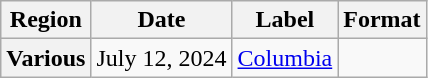<table class="wikitable plainrowheaders">
<tr>
<th scope="col">Region</th>
<th scope="col">Date</th>
<th scope="col">Label</th>
<th scope="col">Format</th>
</tr>
<tr>
<th scope="row">Various</th>
<td>July 12, 2024</td>
<td><a href='#'>Columbia</a></td>
<td></td>
</tr>
</table>
